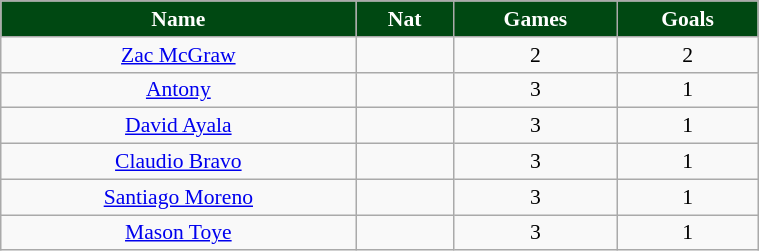<table class="wikitable" style="text-align:center; font-size:90%; width:40%;">
<tr>
<th style="background:#004812; color:white; text-align:center;">Name</th>
<th style="background:#004812; color:white; text-align:center;">Nat</th>
<th style="background:#004812; color:white; text-align:center;">Games</th>
<th style="background:#004812; color:white; text-align:center;">Goals</th>
</tr>
<tr>
<td><a href='#'>Zac McGraw</a></td>
<td></td>
<td>2</td>
<td>2</td>
</tr>
<tr>
<td><a href='#'>Antony</a></td>
<td></td>
<td>3</td>
<td>1</td>
</tr>
<tr>
<td><a href='#'>David Ayala</a></td>
<td></td>
<td>3</td>
<td>1</td>
</tr>
<tr>
<td><a href='#'>Claudio Bravo</a></td>
<td></td>
<td>3</td>
<td>1</td>
</tr>
<tr>
<td><a href='#'>Santiago Moreno</a></td>
<td></td>
<td>3</td>
<td>1</td>
</tr>
<tr>
<td><a href='#'>Mason Toye</a></td>
<td></td>
<td>3</td>
<td>1</td>
</tr>
</table>
